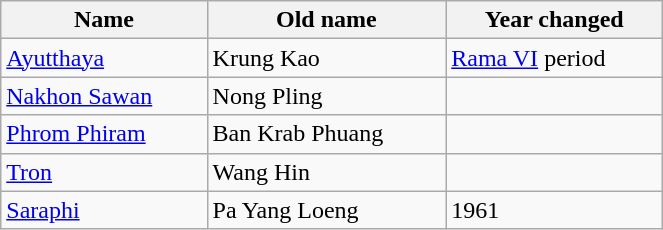<table width=35% class="wikitable">
<tr>
<th>Name</th>
<th>Old name</th>
<th>Year changed</th>
</tr>
<tr>
<td><a href='#'>Ayutthaya</a></td>
<td>Krung Kao</td>
<td><a href='#'>Rama VI</a> period</td>
</tr>
<tr>
<td><a href='#'>Nakhon Sawan</a></td>
<td>Nong Pling</td>
<td></td>
</tr>
<tr>
<td><a href='#'>Phrom Phiram</a></td>
<td>Ban Krab Phuang</td>
<td></td>
</tr>
<tr>
<td><a href='#'>Tron</a></td>
<td>Wang Hin</td>
<td></td>
</tr>
<tr>
<td><a href='#'>Saraphi</a></td>
<td>Pa Yang Loeng</td>
<td>1961</td>
</tr>
</table>
